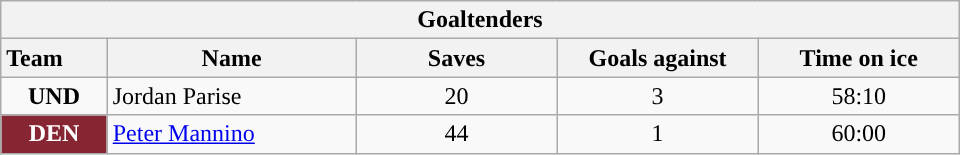<table class="wikitable" style="width:40em; text-align:right;">
<tr>
<th colspan=5>Goaltenders</th>
</tr>
<tr>
<th style="width:4em; text-align:left;">Team</th>
<th style="width:10em;">Name</th>
<th style="width:8em;">Saves</th>
<th style="width:8em;">Goals against</th>
<th style="width:8em;">Time on ice</th>
</tr>
<tr>
<td align=center><strong>UND</strong></td>
<td style="text-align:left;">Jordan Parise</td>
<td align=center>20</td>
<td align=center>3</td>
<td align=center>58:10</td>
</tr>
<tr>
<td align=center style="color:white; background:#862633; "><strong>DEN</strong></td>
<td style="text-align:left;"><a href='#'>Peter Mannino</a></td>
<td align=center>44</td>
<td align=center>1</td>
<td align=center>60:00</td>
</tr>
</table>
